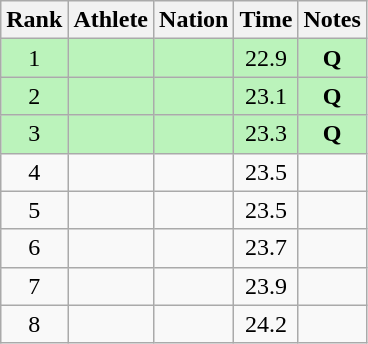<table class="wikitable sortable" style="text-align:center">
<tr>
<th>Rank</th>
<th>Athlete</th>
<th>Nation</th>
<th>Time</th>
<th>Notes</th>
</tr>
<tr bgcolor=#bbf3bb>
<td>1</td>
<td align=left></td>
<td align=left></td>
<td>22.9</td>
<td><strong>Q</strong></td>
</tr>
<tr bgcolor=#bbf3bb>
<td>2</td>
<td align=left></td>
<td align=left></td>
<td>23.1</td>
<td><strong>Q</strong></td>
</tr>
<tr bgcolor=#bbf3bb>
<td>3</td>
<td align=left></td>
<td align=left></td>
<td>23.3</td>
<td><strong>Q</strong></td>
</tr>
<tr>
<td>4</td>
<td align=left></td>
<td align=left></td>
<td>23.5</td>
<td></td>
</tr>
<tr>
<td>5</td>
<td align=left></td>
<td align=left></td>
<td>23.5</td>
<td></td>
</tr>
<tr>
<td>6</td>
<td align=left></td>
<td align=left></td>
<td>23.7</td>
<td></td>
</tr>
<tr>
<td>7</td>
<td align=left></td>
<td align=left></td>
<td>23.9</td>
<td></td>
</tr>
<tr>
<td>8</td>
<td align=left></td>
<td align=left></td>
<td>24.2</td>
<td></td>
</tr>
</table>
